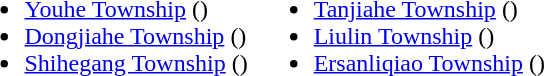<table>
<tr>
<td valign="top"><br><ul><li><a href='#'>Youhe Township</a> ()</li><li><a href='#'>Dongjiahe Township</a> ()</li><li><a href='#'>Shihegang Township</a> ()</li></ul></td>
<td valign="top"><br><ul><li><a href='#'>Tanjiahe Township</a> ()</li><li><a href='#'>Liulin Township</a> ()</li><li><a href='#'>Ersanliqiao Township</a> ()</li></ul></td>
</tr>
</table>
